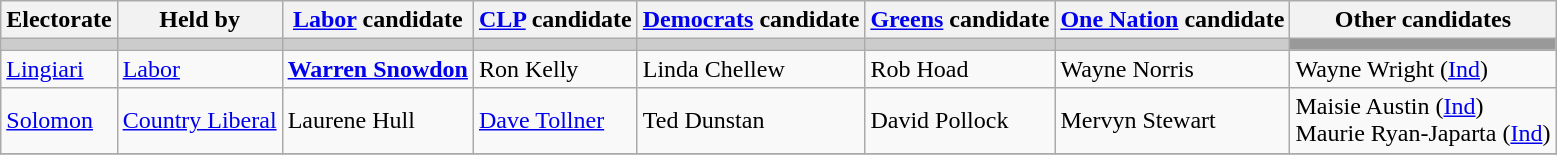<table class="wikitable">
<tr>
<th>Electorate</th>
<th>Held by</th>
<th><a href='#'>Labor</a> candidate</th>
<th><a href='#'>CLP</a> candidate</th>
<th><a href='#'>Democrats</a> candidate</th>
<th><a href='#'>Greens</a> candidate</th>
<th><a href='#'>One Nation</a> candidate</th>
<th>Other candidates</th>
</tr>
<tr bgcolor="#cccccc">
<td></td>
<td></td>
<td></td>
<td></td>
<td></td>
<td></td>
<td></td>
<td bgcolor="#999999"></td>
</tr>
<tr>
<td><a href='#'>Lingiari</a></td>
<td><a href='#'>Labor</a></td>
<td><strong><a href='#'>Warren Snowdon</a></strong></td>
<td>Ron Kelly</td>
<td>Linda Chellew</td>
<td>Rob Hoad</td>
<td>Wayne Norris</td>
<td>Wayne Wright (<a href='#'>Ind</a>)</td>
</tr>
<tr>
<td><a href='#'>Solomon</a></td>
<td><a href='#'>Country Liberal</a></td>
<td>Laurene Hull</td>
<td><a href='#'>Dave Tollner</a></td>
<td>Ted Dunstan</td>
<td>David Pollock</td>
<td>Mervyn Stewart</td>
<td>Maisie Austin (<a href='#'>Ind</a>)<br>Maurie Ryan-Japarta (<a href='#'>Ind</a>)</td>
</tr>
<tr>
</tr>
</table>
